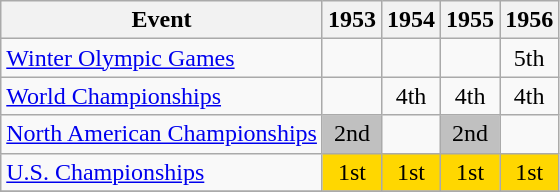<table class="wikitable">
<tr>
<th>Event</th>
<th>1953</th>
<th>1954</th>
<th>1955</th>
<th>1956</th>
</tr>
<tr>
<td><a href='#'>Winter Olympic Games</a></td>
<td></td>
<td></td>
<td></td>
<td align="center">5th</td>
</tr>
<tr>
<td><a href='#'>World Championships</a></td>
<td></td>
<td align="center">4th</td>
<td align="center">4th</td>
<td align="center">4th</td>
</tr>
<tr>
<td><a href='#'>North American Championships</a></td>
<td align="center" bgcolor="silver">2nd</td>
<td></td>
<td align="center" bgcolor="silver">2nd</td>
<td></td>
</tr>
<tr>
<td><a href='#'>U.S. Championships</a></td>
<td align="center" bgcolor="gold">1st</td>
<td align="center" bgcolor="gold">1st</td>
<td align="center" bgcolor="gold">1st</td>
<td align="center" bgcolor="gold">1st</td>
</tr>
<tr>
</tr>
</table>
